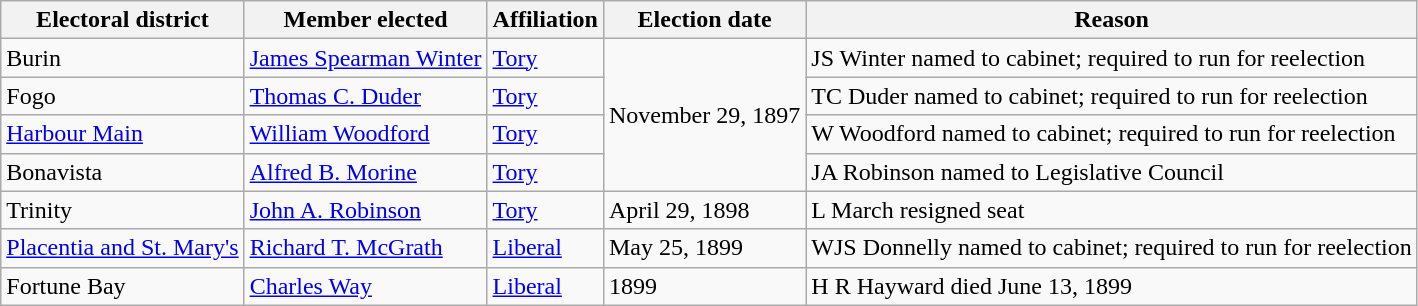<table class="wikitable sortable">
<tr>
<th>Electoral district</th>
<th>Member elected</th>
<th>Affiliation</th>
<th>Election date</th>
<th>Reason</th>
</tr>
<tr>
<td>Burin</td>
<td><a href='#'>James Spearman Winter</a></td>
<td><a href='#'>Tory</a></td>
<td rowspan=4>November 29, 1897</td>
<td>JS Winter named to cabinet; required to run for reelection</td>
</tr>
<tr>
<td>Fogo</td>
<td><a href='#'>Thomas C. Duder</a></td>
<td><a href='#'>Tory</a></td>
<td>TC Duder named to cabinet; required to run for reelection</td>
</tr>
<tr>
<td><a href='#'>Harbour Main</a></td>
<td><a href='#'>William Woodford</a></td>
<td><a href='#'>Tory</a></td>
<td>W Woodford named to cabinet; required to run for reelection</td>
</tr>
<tr>
<td>Bonavista</td>
<td><a href='#'>Alfred B. Morine</a></td>
<td><a href='#'>Tory</a></td>
<td>JA Robinson named to Legislative Council</td>
</tr>
<tr>
<td>Trinity</td>
<td><a href='#'>John A. Robinson</a></td>
<td><a href='#'>Tory</a></td>
<td>April 29, 1898</td>
<td>L March resigned seat</td>
</tr>
<tr>
<td><a href='#'>Placentia and St. Mary's</a></td>
<td><a href='#'>Richard T. McGrath</a></td>
<td><a href='#'>Liberal</a></td>
<td>May 25, 1899</td>
<td>WJS Donnelly named to cabinet; required to run for reelection</td>
</tr>
<tr>
<td>Fortune Bay</td>
<td><a href='#'>Charles Way</a></td>
<td><a href='#'>Liberal</a></td>
<td>1899</td>
<td>H R Hayward died June 13, 1899</td>
</tr>
</table>
